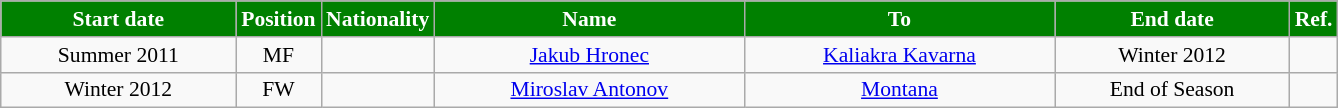<table class="wikitable"  style="text-align:center; font-size:90%; ">
<tr>
<th style="background:green; color:white; width:150px;">Start date</th>
<th style="background:green; color:white; width:50px;">Position</th>
<th style="background:green; color:white; width:50px;">Nationality</th>
<th style="background:green; color:white; width:200px;">Name</th>
<th style="background:green; color:white; width:200px;">To</th>
<th style="background:green; color:white; width:150px;">End date</th>
<th style="background:green; color:white; width:25px;">Ref.</th>
</tr>
<tr>
<td>Summer 2011</td>
<td>MF</td>
<td></td>
<td><a href='#'>Jakub Hronec</a></td>
<td><a href='#'>Kaliakra Kavarna</a></td>
<td>Winter 2012</td>
<td></td>
</tr>
<tr>
<td>Winter 2012</td>
<td>FW</td>
<td></td>
<td><a href='#'>Miroslav Antonov</a></td>
<td><a href='#'>Montana</a></td>
<td>End of Season</td>
<td></td>
</tr>
</table>
